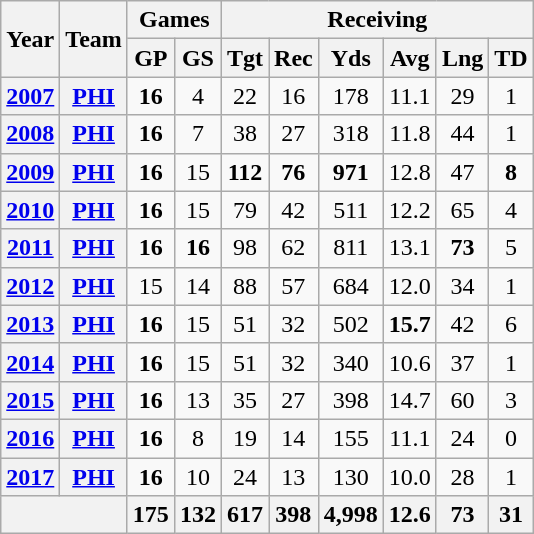<table class="wikitable" style="text-align:center">
<tr>
<th rowspan="2">Year</th>
<th rowspan="2">Team</th>
<th colspan="2">Games</th>
<th colspan="6">Receiving</th>
</tr>
<tr>
<th>GP</th>
<th>GS</th>
<th>Tgt</th>
<th>Rec</th>
<th>Yds</th>
<th>Avg</th>
<th>Lng</th>
<th>TD</th>
</tr>
<tr>
<th><a href='#'>2007</a></th>
<th><a href='#'>PHI</a></th>
<td><strong>16</strong></td>
<td>4</td>
<td>22</td>
<td>16</td>
<td>178</td>
<td>11.1</td>
<td>29</td>
<td>1</td>
</tr>
<tr>
<th><a href='#'>2008</a></th>
<th><a href='#'>PHI</a></th>
<td><strong>16</strong></td>
<td>7</td>
<td>38</td>
<td>27</td>
<td>318</td>
<td>11.8</td>
<td>44</td>
<td>1</td>
</tr>
<tr>
<th><a href='#'>2009</a></th>
<th><a href='#'>PHI</a></th>
<td><strong>16</strong></td>
<td>15</td>
<td><strong>112</strong></td>
<td><strong>76</strong></td>
<td><strong>971</strong></td>
<td>12.8</td>
<td>47</td>
<td><strong>8</strong></td>
</tr>
<tr>
<th><a href='#'>2010</a></th>
<th><a href='#'>PHI</a></th>
<td><strong>16</strong></td>
<td>15</td>
<td>79</td>
<td>42</td>
<td>511</td>
<td>12.2</td>
<td>65</td>
<td>4</td>
</tr>
<tr>
<th><a href='#'>2011</a></th>
<th><a href='#'>PHI</a></th>
<td><strong>16</strong></td>
<td><strong>16</strong></td>
<td>98</td>
<td>62</td>
<td>811</td>
<td>13.1</td>
<td><strong>73</strong></td>
<td>5</td>
</tr>
<tr>
<th><a href='#'>2012</a></th>
<th><a href='#'>PHI</a></th>
<td>15</td>
<td>14</td>
<td>88</td>
<td>57</td>
<td>684</td>
<td>12.0</td>
<td>34</td>
<td>1</td>
</tr>
<tr>
<th><a href='#'>2013</a></th>
<th><a href='#'>PHI</a></th>
<td><strong>16</strong></td>
<td>15</td>
<td>51</td>
<td>32</td>
<td>502</td>
<td><strong>15.7</strong></td>
<td>42</td>
<td>6</td>
</tr>
<tr>
<th><a href='#'>2014</a></th>
<th><a href='#'>PHI</a></th>
<td><strong>16</strong></td>
<td>15</td>
<td>51</td>
<td>32</td>
<td>340</td>
<td>10.6</td>
<td>37</td>
<td>1</td>
</tr>
<tr>
<th><a href='#'>2015</a></th>
<th><a href='#'>PHI</a></th>
<td><strong>16</strong></td>
<td>13</td>
<td>35</td>
<td>27</td>
<td>398</td>
<td>14.7</td>
<td>60</td>
<td>3</td>
</tr>
<tr>
<th><a href='#'>2016</a></th>
<th><a href='#'>PHI</a></th>
<td><strong>16</strong></td>
<td>8</td>
<td>19</td>
<td>14</td>
<td>155</td>
<td>11.1</td>
<td>24</td>
<td>0</td>
</tr>
<tr>
<th><a href='#'>2017</a></th>
<th><a href='#'>PHI</a></th>
<td><strong>16</strong></td>
<td>10</td>
<td>24</td>
<td>13</td>
<td>130</td>
<td>10.0</td>
<td>28</td>
<td>1</td>
</tr>
<tr>
<th colspan="2"></th>
<th>175</th>
<th>132</th>
<th>617</th>
<th>398</th>
<th>4,998</th>
<th>12.6</th>
<th>73</th>
<th>31</th>
</tr>
</table>
